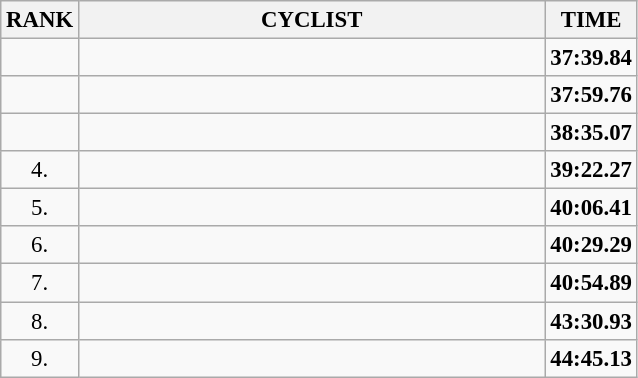<table class="wikitable" style="font-size:95%;">
<tr>
<th>RANK</th>
<th align="left" style="width: 20em">CYCLIST</th>
<th>TIME</th>
</tr>
<tr>
<td align="center"></td>
<td></td>
<td align="center"><strong>37:39.84</strong></td>
</tr>
<tr>
<td align="center"></td>
<td></td>
<td align="center"><strong>37:59.76</strong></td>
</tr>
<tr>
<td align="center"></td>
<td></td>
<td align="center"><strong>38:35.07</strong></td>
</tr>
<tr>
<td align="center">4.</td>
<td></td>
<td align="center"><strong>39:22.27</strong></td>
</tr>
<tr>
<td align="center">5.</td>
<td></td>
<td align="center"><strong>40:06.41</strong></td>
</tr>
<tr>
<td align="center">6.</td>
<td></td>
<td align="center"><strong>40:29.29</strong></td>
</tr>
<tr>
<td align="center">7.</td>
<td></td>
<td align="center"><strong>40:54.89</strong></td>
</tr>
<tr>
<td align="center">8.</td>
<td></td>
<td align="center"><strong>43:30.93</strong></td>
</tr>
<tr>
<td align="center">9.</td>
<td></td>
<td align="center"><strong>44:45.13</strong></td>
</tr>
</table>
